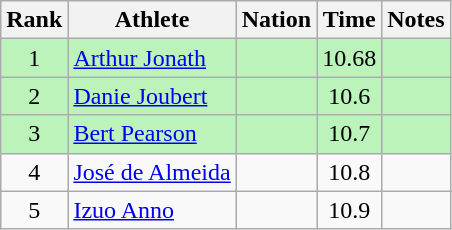<table class="wikitable sortable" style="text-align:center">
<tr>
<th>Rank</th>
<th>Athlete</th>
<th>Nation</th>
<th>Time</th>
<th>Notes</th>
</tr>
<tr bgcolor=bbf3bb>
<td>1</td>
<td align=left><a href='#'>Arthur Jonath</a></td>
<td align=left></td>
<td>10.68</td>
<td></td>
</tr>
<tr bgcolor=bbf3bb>
<td>2</td>
<td align=left><a href='#'>Danie Joubert</a></td>
<td align=left></td>
<td>10.6</td>
<td></td>
</tr>
<tr bgcolor=bbf3bb>
<td>3</td>
<td align=left><a href='#'>Bert Pearson</a></td>
<td align=left></td>
<td>10.7</td>
<td></td>
</tr>
<tr>
<td>4</td>
<td align=left><a href='#'>José de Almeida</a></td>
<td align=left></td>
<td>10.8</td>
<td></td>
</tr>
<tr>
<td>5</td>
<td align=left><a href='#'>Izuo Anno</a></td>
<td align=left></td>
<td>10.9</td>
<td></td>
</tr>
</table>
